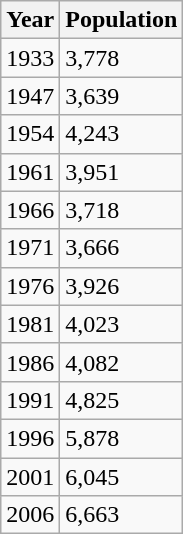<table class="wikitable">
<tr>
<th>Year</th>
<th>Population</th>
</tr>
<tr>
<td>1933</td>
<td>3,778</td>
</tr>
<tr>
<td>1947</td>
<td>3,639</td>
</tr>
<tr>
<td>1954</td>
<td>4,243</td>
</tr>
<tr>
<td>1961</td>
<td>3,951</td>
</tr>
<tr>
<td>1966</td>
<td>3,718</td>
</tr>
<tr>
<td>1971</td>
<td>3,666</td>
</tr>
<tr>
<td>1976</td>
<td>3,926</td>
</tr>
<tr>
<td>1981</td>
<td>4,023</td>
</tr>
<tr>
<td>1986</td>
<td>4,082</td>
</tr>
<tr>
<td>1991</td>
<td>4,825</td>
</tr>
<tr>
<td>1996</td>
<td>5,878</td>
</tr>
<tr>
<td>2001</td>
<td>6,045</td>
</tr>
<tr>
<td>2006</td>
<td>6,663</td>
</tr>
</table>
